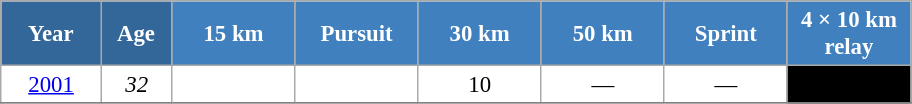<table class="wikitable" style="font-size:95%; text-align:center; border:grey solid 1px; border-collapse:collapse; background:#ffffff;">
<tr>
<th style="background-color:#369; color:white; width:60px;"> Year </th>
<th style="background-color:#369; color:white; width:40px;"> Age </th>
<th style="background-color:#4180be; color:white; width:75px;"> 15 km </th>
<th style="background-color:#4180be; color:white; width:75px;"> Pursuit </th>
<th style="background-color:#4180be; color:white; width:75px;"> 30 km </th>
<th style="background-color:#4180be; color:white; width:75px;"> 50 km </th>
<th style="background-color:#4180be; color:white; width:75px;"> Sprint </th>
<th style="background-color:#4180be; color:white; width:75px;"> 4 × 10 km <br> relay </th>
</tr>
<tr>
<td><a href='#'>2001</a></td>
<td><em>32</em></td>
<td></td>
<td></td>
<td>10</td>
<td>—</td>
<td>—</td>
<td style="background:#000000; color:white;"></td>
</tr>
<tr>
</tr>
</table>
